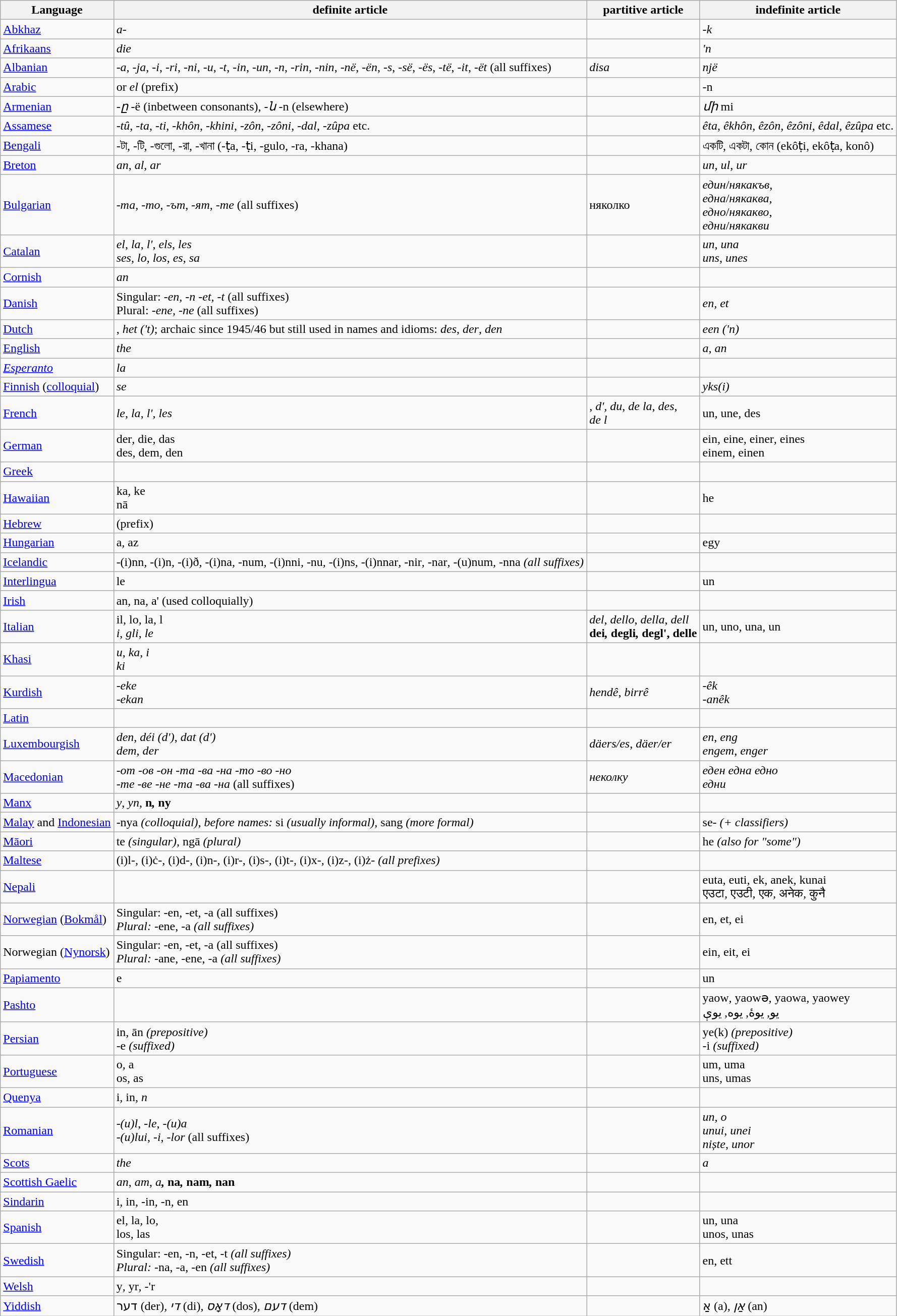<table class="wikitable">
<tr>
<th>Language</th>
<th>definite article</th>
<th>partitive article</th>
<th>indefinite article</th>
</tr>
<tr>
<td><a href='#'>Abkhaz</a></td>
<td><em>a-</em></td>
<td></td>
<td><em>-k</em></td>
</tr>
<tr>
<td><a href='#'>Afrikaans</a></td>
<td><em>die</em></td>
<td></td>
<td><em>'n</em></td>
</tr>
<tr>
<td><a href='#'>Albanian</a></td>
<td><em>-a</em>, <em>-ja</em>, <em>-i</em>, <em>-ri</em>, <em>-ni</em>, <em>-u</em>, <em>-t</em>, <em>-in</em>, <em>-un</em>, <em>-n</em>, <em>-rin</em>, <em>-nin</em>, <em>-në</em>, <em>-ën</em>, <em>-s</em>, <em>-së</em>, <em>-ës</em>, <em>-të</em>, <em>-it</em>, <em>-ët</em> (all suffixes)</td>
<td><em>disa</em></td>
<td><em>një</em></td>
</tr>
<tr>
<td><a href='#'>Arabic</a></td>
<td> or <em>el</em>  (prefix)</td>
<td></td>
<td>-n</td>
</tr>
<tr>
<td><a href='#'>Armenian</a></td>
<td><em>-ը</em> -ë (inbetween consonants), <em>-ն</em> -n (elsewhere)</td>
<td></td>
<td><em>մի</em> mi</td>
</tr>
<tr>
<td><a href='#'>Assamese</a></td>
<td><em>-tû</em>, <em>-ta</em>, <em>-ti</em>, <em>-khôn</em>, <em>-khini</em>, <em>-zôn</em>, <em>-zôni</em>, <em>-dal</em>, <em>-zûpa</em> etc.</td>
<td></td>
<td><em>êta</em>, <em>êkhôn</em>, <em>êzôn</em>, <em>êzôni</em>, <em>êdal</em>, <em>êzûpa</em> etc.</td>
</tr>
<tr>
<td><a href='#'>Bengali</a></td>
<td>-টা, -টি, -গুলো, -রা, -খানা (-ṭa, -ṭi, -gulo, -ra, -khana)</td>
<td></td>
<td>একটি, একটা, কোন (ekôṭi, ekôṭa, konô)</td>
</tr>
<tr>
<td><a href='#'>Breton</a></td>
<td><em>an</em>, <em>al</em>, <em>ar</em></td>
<td></td>
<td><em>un</em>, <em>ul</em>, <em>ur</em></td>
</tr>
<tr>
<td><a href='#'>Bulgarian</a></td>
<td><em>-та</em>, <em>-то</em>, <em>-ът</em>, <em>-ят</em>, <em>-те</em> (all suffixes)</td>
<td>няколко</td>
<td><em>един</em>/<em>някакъв</em>, <br> <em>една</em>/<em>някаква</em>, <br> <em>едно</em>/<em>някакво</em>, <br> <em>едни</em>/<em>някакви</em></td>
</tr>
<tr>
<td><a href='#'>Catalan</a></td>
<td><em>el</em>, <em>la</em>, <em>l'</em>, <em>els</em>, <em>les</em><br><em>ses</em>, <em>lo</em>, <em>los</em>, <em>es</em>, <em>sa</em></td>
<td></td>
<td><em>un</em>, <em>una</em><br> <em>uns</em>, <em>unes</em></td>
</tr>
<tr>
<td><a href='#'>Cornish</a></td>
<td><em>an</em></td>
<td></td>
<td></td>
</tr>
<tr>
<td><a href='#'>Danish</a></td>
<td>Singular: <em>-en, -n -et, -t</em> (all suffixes)<br>Plural: <em>-ene, -ne</em> (all suffixes)</td>
<td></td>
<td><em>en, et</em></td>
</tr>
<tr>
<td><a href='#'>Dutch</a></td>
<td>, <em>het ('t)</em>; archaic since 1945/46 but still used in names and idioms: <em>des</em>, <em>der</em>, <em>den</em></td>
<td></td>
<td><em>een ('n)</em></td>
</tr>
<tr>
<td><a href='#'>English</a></td>
<td><em>the</em></td>
<td></td>
<td><em>a</em>, <em>an</em></td>
</tr>
<tr>
<td><em><a href='#'>Esperanto</a></em></td>
<td><em>la</em></td>
<td></td>
<td></td>
</tr>
<tr>
<td><a href='#'>Finnish</a> (<a href='#'>colloquial</a>)</td>
<td><em>se</em></td>
<td></td>
<td><em>yks(i)</em></td>
</tr>
<tr>
<td><a href='#'>French</a></td>
<td><em>le</em>, <em>la</em>, <em>l',</em> <em>les</em><br></td>
<td>, <em>d',</em> <em>du</em>, <em>de la</em>, <em>des</em>, <br> <em>de l<strong><br></td>
<td></em>un<em>, </em>une<em>, </em>des<em> <br></td>
</tr>
<tr>
<td><a href='#'>German</a></td>
<td></em>der<em>, </em>die<em>, </em>das<em><br> </em>des<em>, </em>dem<em>, </em>den<em></td>
<td></td>
<td></em>ein<em>, </em>eine<em>, </em>einer<em>, </em>eines<em><br> </em>einem<em>, </em>einen<em></td>
</tr>
<tr>
<td><a href='#'>Greek</a></td>
<td></td>
<td></td>
<td></td>
</tr>
<tr>
<td><a href='#'>Hawaiian</a></td>
<td></em>ka<em>, </em>ke<em><br> </em>nā<em></td>
<td></td>
<td></em>he<em></td>
</tr>
<tr>
<td><a href='#'>Hebrew</a></td>
<td>  (prefix)</td>
<td></td>
<td></td>
</tr>
<tr>
<td><a href='#'>Hungarian</a></td>
<td></em>a<em>, </em>az<em></td>
<td></td>
<td></em>egy<em></td>
</tr>
<tr>
<td><a href='#'>Icelandic</a></td>
<td></em>-(i)nn<em>, </em>-(i)n<em>, </em>-(i)ð<em>, </em>-(i)na<em>, </em>-num<em>, </em>-(i)nni<em>, </em>-nu<em>, </em>-(i)ns<em>, </em>-(i)nnar<em>, </em>-nir<em>, </em>-nar<em>, </em>-(u)num<em>, </em>-nna<em> (all suffixes)</td>
<td></td>
<td></td>
</tr>
<tr>
<td></em><a href='#'>Interlingua</a><em></td>
<td></em>le<em></td>
<td></td>
<td></em>un<em></td>
</tr>
<tr>
<td><a href='#'>Irish</a></td>
<td></em>an<em>, </em>na<em>, </em>a' (used colloquially)<em></td>
<td></td>
<td></td>
</tr>
<tr>
<td><a href='#'>Italian</a></td>
<td></em>il<em>, </em>lo<em>, </em>la<em>, </em>l</strong><br> <em>i</em>, <em>gli</em>, <em>le</em></td>
<td><em>del</em>, <em>dello</em>, <em>della</em>, <em>dell<strong><br> </em>dei<em>, </em>degli<em>, </em>degl',<em> </em>delle<em></td>
<td></em>un<em>, </em>uno<em>, </em>una<em>, </em>un</strong></td>
</tr>
<tr>
<td><a href='#'>Khasi</a></td>
<td><em>u</em>, <em>ka</em>, <em>i</em><br> <em>ki</em></td>
<td></td>
<td></td>
</tr>
<tr>
<td><a href='#'>Kurdish</a></td>
<td><em>-eke</em><br> <em>-ekan</em></td>
<td><em>hendê</em>, <em>birrê</em></td>
<td><em>-êk</em><br> <em>-anêk</em></td>
</tr>
<tr>
<td><a href='#'>Latin</a> </td>
<td></td>
<td></td>
<td></td>
</tr>
<tr>
<td><a href='#'>Luxembourgish</a></td>
<td><em>den</em>, <em>déi (d')</em>, <em>dat (d')</em><br> <em>dem</em>, <em>der</em></td>
<td><em>däers/es</em>, <em>däer/er</em></td>
<td><em>en</em>, <em>eng</em> <br> <em>engem</em>, <em>enger</em></td>
</tr>
<tr>
<td><a href='#'>Macedonian</a></td>
<td><em>-от</em> <em>-ов</em> <em>-он</em> <em>-та</em> <em>-ва</em> <em>-на</em> <em>-то</em> <em>-во</em> <em>-но</em> <br> <em>-те</em> <em>-ве</em> <em>-не</em> <em>-та</em> <em>-ва</em> <em>-на</em> (all suffixes)</td>
<td><em>неколку</em></td>
<td><em>еден</em> <em>една</em> <em>едно</em> <br> <em>едни</em></td>
</tr>
<tr>
<td><a href='#'>Manx</a></td>
<td><em>y</em>, <em>yn</em>, <strong>n<em>, </em>ny<em></td>
<td></td>
<td></td>
</tr>
<tr>
<td><a href='#'>Malay</a> and <a href='#'>Indonesian</a></td>
<td></em>-nya<em> (colloquial), before names: </em>si<em> (usually informal), </em>sang<em> (more formal)</td>
<td></td>
<td></em>se-<em> (+ classifiers)</td>
</tr>
<tr>
<td><a href='#'>Māori</a></td>
<td></em>te<em> (singular), </em>ngā<em> (plural)</td>
<td></td>
<td></em>he<em> (also for "some")</td>
</tr>
<tr>
<td><a href='#'>Maltese</a></td>
<td></em>(i)l-<em>, </em>(i)ċ-<em>, </em>(i)d-<em>, </em>(i)n-<em>, </em>(i)r-<em>, </em>(i)s-<em>, </em>(i)t-<em>, </em>(i)x-<em>, </em>(i)z-<em>, </em>(i)ż-<em> (all prefixes)</td>
<td></td>
<td></td>
</tr>
<tr>
<td><a href='#'>Nepali</a></td>
<td></td>
<td></td>
<td></em>euta<em>, </em>euti<em>, </em>ek<em>, </em>anek<em>, </em>kunai<em><br></em>एउटा<em>, </em>एउटी<em>, </em>एक<em>, </em>अनेक<em>, </em>कुनै<em></td>
</tr>
<tr>
<td><a href='#'>Norwegian</a> (<a href='#'>Bokmål</a>)</td>
<td>Singular: </em>-en<em>, </em>-et<em>, </em>-a (all suffixes)<em><br>Plural: </em>-ene, -a<em> (all suffixes)</td>
<td></td>
<td></em>en<em>, </em>et<em>, </em>ei<em></td>
</tr>
<tr>
<td>Norwegian (<a href='#'>Nynorsk</a>)</td>
<td>Singular: </em>-en<em>, </em>-et<em>, </em>-a (all suffixes)<em><br>Plural: </em>-ane, -ene, -a<em> (all suffixes)</td>
<td></td>
<td></em>ein<em>, </em>eit<em>, </em>ei<em></td>
</tr>
<tr>
<td><a href='#'>Papiamento</a></td>
<td></em>e<em></td>
<td></td>
<td></em>un<em></td>
</tr>
<tr>
<td><a href='#'>Pashto</a></td>
<td></td>
<td></td>
<td></em>yaow<em>, </em>yaowə<em>, </em>yaowa<em>, </em>yaowey<em><br> </em>يو<em>, </em>يوهٔ<em>, </em>يوه<em>, </em>يوې<em></td>
</tr>
<tr>
<td><a href='#'>Persian</a></td>
<td></em>in, ān<em> (prepositive)<br> </em>-e<em> (suffixed)</td>
<td></td>
<td></em>ye(k)<em> (prepositive)<br> </em>-i<em> (suffixed)</td>
</tr>
<tr>
<td><a href='#'>Portuguese</a></td>
<td></em>o<em>, </em>a<em><br> </em>os<em>, </em>as<em></td>
<td></td>
<td></em>um<em>, </em>uma<em><br> </em>uns<em>, </em>umas<em></td>
</tr>
<tr>
<td></em><a href='#'>Quenya</a><em></td>
<td></em>i<em>, </em>in<em>, </strong>n</em></td>
<td></td>
<td></td>
</tr>
<tr>
<td><a href='#'>Romanian</a></td>
<td><em>-(u)l</em>, <em>-le</em>, <em>-(u)a</em><br><em>-(u)lui</em>, <em>-i</em>, <em>-lor</em> (all suffixes)</td>
<td></td>
<td><em>un</em>, <em>o</em><br><em>unui</em>, <em>unei</em><br><em>niște</em>, <em>unor</em></td>
</tr>
<tr>
<td><a href='#'>Scots</a></td>
<td><em>the</em></td>
<td></td>
<td><em>a</em></td>
</tr>
<tr>
<td><a href='#'>Scottish Gaelic</a></td>
<td><em>an</em>, <em>am</em>, <em>a<strong>, </em>na<em>, </em>nam<em>, </em>nan<em></td>
<td></td>
<td></td>
</tr>
<tr>
<td></em><a href='#'>Sindarin</a><em></td>
<td></em>i<em>, </em>in<em>, </em>-in<em>, </em>-n<em>, </em>en<em></td>
<td></td>
<td></td>
</tr>
<tr>
<td><a href='#'>Spanish</a></td>
<td></em>el<em>, </em>la<em>, </em>lo<em>,<br> </em>los<em>, </em>las<em></td>
<td></td>
<td></em>un<em>, </em>una<em><br> </em>unos<em>, </em>unas<em></td>
</tr>
<tr>
<td><a href='#'>Swedish</a></td>
<td>Singular: </em>-en, -n, -et, -t<em> (all suffixes)<br>Plural: </em>-na, -a, -en<em> (all suffixes)</td>
<td></td>
<td></em>en, ett<em></td>
</tr>
<tr>
<td><a href='#'>Welsh</a></td>
<td></em>y<em>, </em>yr<em>, </em>-'r<em></td>
<td></td>
<td></td>
</tr>
<tr>
<td><a href='#'>Yiddish</a></td>
<td>דער </em>(der)<em>, די </em>(di)<em>, דאָס </em>(dos)<em>, דעם </em>(dem)<em></td>
<td></td>
<td>אַ </em>(a)<em>, אַן </em>(an)<em></td>
</tr>
</table>
